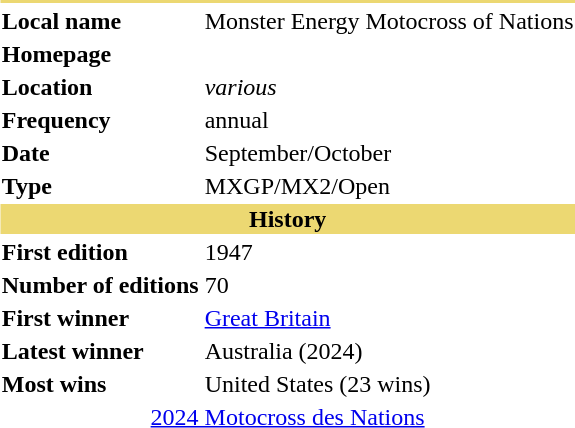<table class="toccolours" style="float: right; margin: 0 0 1em 1em;">
<tr>
<th colspan="2"><br></th>
</tr>
<tr>
<th colspan="2" style="background:#ECD872;"></th>
</tr>
<tr>
<td><strong>Local name</strong></td>
<td>Monster Energy Motocross of Nations</td>
</tr>
<tr>
<td><strong>Homepage</strong></td>
<td></td>
</tr>
<tr>
<td><strong>Location</strong></td>
<td><em>various</em></td>
</tr>
<tr>
<td><strong>Frequency</strong></td>
<td>annual</td>
</tr>
<tr>
<td><strong>Date</strong></td>
<td>September/October</td>
</tr>
<tr>
<td><strong>Type</strong></td>
<td>MXGP/MX2/Open</td>
</tr>
<tr Tony Rominger>
<th colspan="2" style="background:#ECD872;">History</th>
</tr>
<tr>
<td><strong>First edition</strong></td>
<td>1947</td>
</tr>
<tr>
<td><strong>Number of editions</strong></td>
<td>70</td>
</tr>
<tr>
<td><strong>First winner</strong></td>
<td><a href='#'>Great Britain</a></td>
</tr>
<tr>
<td><strong>Latest winner</strong></td>
<td>Australia (2024)</td>
</tr>
<tr>
<td valign=top><strong>Most wins</strong></td>
<td>United States (23 wins)</td>
</tr>
<tr>
<td colspan="2" align=center> <a href='#'>2024 Motocross des Nations</a></td>
</tr>
</table>
